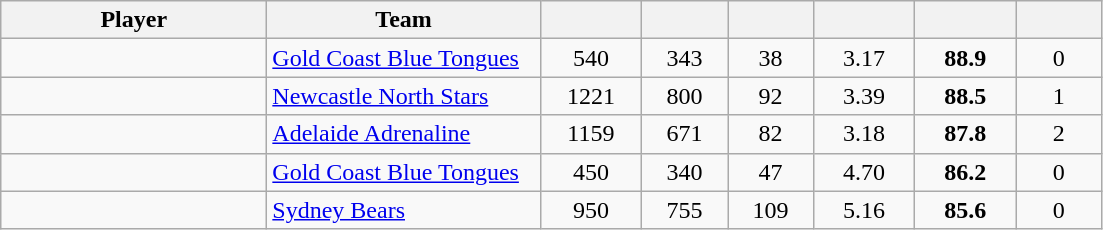<table class="wikitable sortable" style="text-align:center;">
<tr>
<th width="170px">Player</th>
<th width="175px">Team</th>
<th width="60px"></th>
<th width="50px"></th>
<th width="50px"></th>
<th width="60px"></th>
<th width="60px"></th>
<th width="50px"></th>
</tr>
<tr>
<td align="left"></td>
<td align="left"><a href='#'>Gold Coast Blue Tongues</a></td>
<td>540</td>
<td>343</td>
<td>38</td>
<td>3.17</td>
<td><strong>88.9</strong></td>
<td>0</td>
</tr>
<tr>
<td align="left"></td>
<td align="left"><a href='#'>Newcastle North Stars</a></td>
<td>1221</td>
<td>800</td>
<td>92</td>
<td>3.39</td>
<td><strong>88.5</strong></td>
<td>1</td>
</tr>
<tr>
<td align="left"></td>
<td align="left"><a href='#'>Adelaide Adrenaline</a></td>
<td>1159</td>
<td>671</td>
<td>82</td>
<td>3.18</td>
<td><strong>87.8</strong></td>
<td>2</td>
</tr>
<tr>
<td align="left"></td>
<td align="left"><a href='#'>Gold Coast Blue Tongues</a></td>
<td>450</td>
<td>340</td>
<td>47</td>
<td>4.70</td>
<td><strong>86.2</strong></td>
<td>0</td>
</tr>
<tr>
<td align="left"></td>
<td align="left"><a href='#'>Sydney Bears</a></td>
<td>950</td>
<td>755</td>
<td>109</td>
<td>5.16</td>
<td><strong>85.6</strong></td>
<td>0</td>
</tr>
</table>
